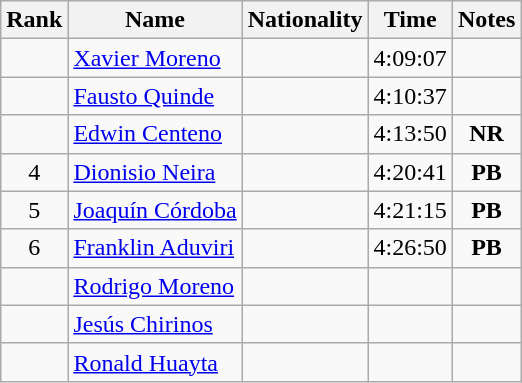<table class="wikitable sortable" style="text-align:center">
<tr>
<th>Rank</th>
<th>Name</th>
<th>Nationality</th>
<th>Time</th>
<th>Notes</th>
</tr>
<tr>
<td></td>
<td align=left><a href='#'>Xavier Moreno</a></td>
<td align=left></td>
<td>4:09:07</td>
<td></td>
</tr>
<tr>
<td></td>
<td align=left><a href='#'>Fausto Quinde</a></td>
<td align=left></td>
<td>4:10:37</td>
<td></td>
</tr>
<tr>
<td></td>
<td align=left><a href='#'>Edwin Centeno</a></td>
<td align=left></td>
<td>4:13:50</td>
<td><strong>NR</strong></td>
</tr>
<tr>
<td>4</td>
<td align=left><a href='#'>Dionisio Neira</a></td>
<td align=left></td>
<td>4:20:41</td>
<td><strong>PB</strong></td>
</tr>
<tr>
<td>5</td>
<td align=left><a href='#'>Joaquín Córdoba</a></td>
<td align=left></td>
<td>4:21:15</td>
<td><strong>PB</strong></td>
</tr>
<tr>
<td>6</td>
<td align=left><a href='#'>Franklin Aduviri</a></td>
<td align=left></td>
<td>4:26:50</td>
<td><strong>PB</strong></td>
</tr>
<tr>
<td></td>
<td align=left><a href='#'>Rodrigo Moreno</a></td>
<td align=left></td>
<td></td>
<td></td>
</tr>
<tr>
<td></td>
<td align=left><a href='#'>Jesús Chirinos</a></td>
<td align=left></td>
<td></td>
<td></td>
</tr>
<tr>
<td></td>
<td align=left><a href='#'>Ronald Huayta</a></td>
<td align=left></td>
<td></td>
<td></td>
</tr>
</table>
